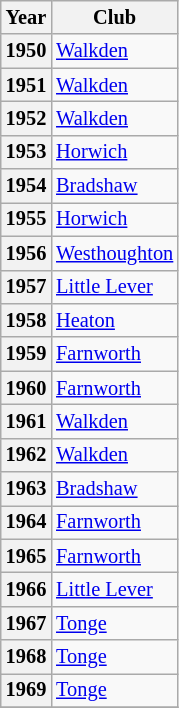<table class="wikitable" style="font-size:85%">
<tr>
<th>Year</th>
<th>Club</th>
</tr>
<tr>
<th scope="row">1950</th>
<td><a href='#'>Walkden</a></td>
</tr>
<tr>
<th scope="row">1951</th>
<td><a href='#'>Walkden</a></td>
</tr>
<tr>
<th scope="row">1952</th>
<td><a href='#'>Walkden</a></td>
</tr>
<tr>
<th scope="row">1953</th>
<td><a href='#'>Horwich</a></td>
</tr>
<tr>
<th scope="row">1954</th>
<td><a href='#'>Bradshaw</a></td>
</tr>
<tr>
<th scope="row">1955</th>
<td><a href='#'>Horwich</a></td>
</tr>
<tr>
<th scope="row">1956</th>
<td><a href='#'>Westhoughton</a></td>
</tr>
<tr>
<th scope="row">1957</th>
<td><a href='#'>Little Lever</a></td>
</tr>
<tr>
<th scope="row">1958</th>
<td><a href='#'>Heaton</a></td>
</tr>
<tr>
<th scope="row">1959</th>
<td><a href='#'>Farnworth</a></td>
</tr>
<tr>
<th scope="row">1960</th>
<td><a href='#'>Farnworth</a></td>
</tr>
<tr>
<th scope="row">1961</th>
<td><a href='#'>Walkden</a></td>
</tr>
<tr>
<th scope="row">1962</th>
<td><a href='#'>Walkden</a></td>
</tr>
<tr>
<th scope="row">1963</th>
<td><a href='#'>Bradshaw</a></td>
</tr>
<tr>
<th scope="row">1964</th>
<td><a href='#'>Farnworth</a></td>
</tr>
<tr>
<th scope="row">1965</th>
<td><a href='#'>Farnworth</a></td>
</tr>
<tr>
<th scope="row">1966</th>
<td><a href='#'>Little Lever</a></td>
</tr>
<tr>
<th scope="row">1967</th>
<td><a href='#'>Tonge</a></td>
</tr>
<tr>
<th scope="row">1968</th>
<td><a href='#'>Tonge</a></td>
</tr>
<tr>
<th scope="row">1969</th>
<td><a href='#'>Tonge</a></td>
</tr>
<tr>
</tr>
</table>
